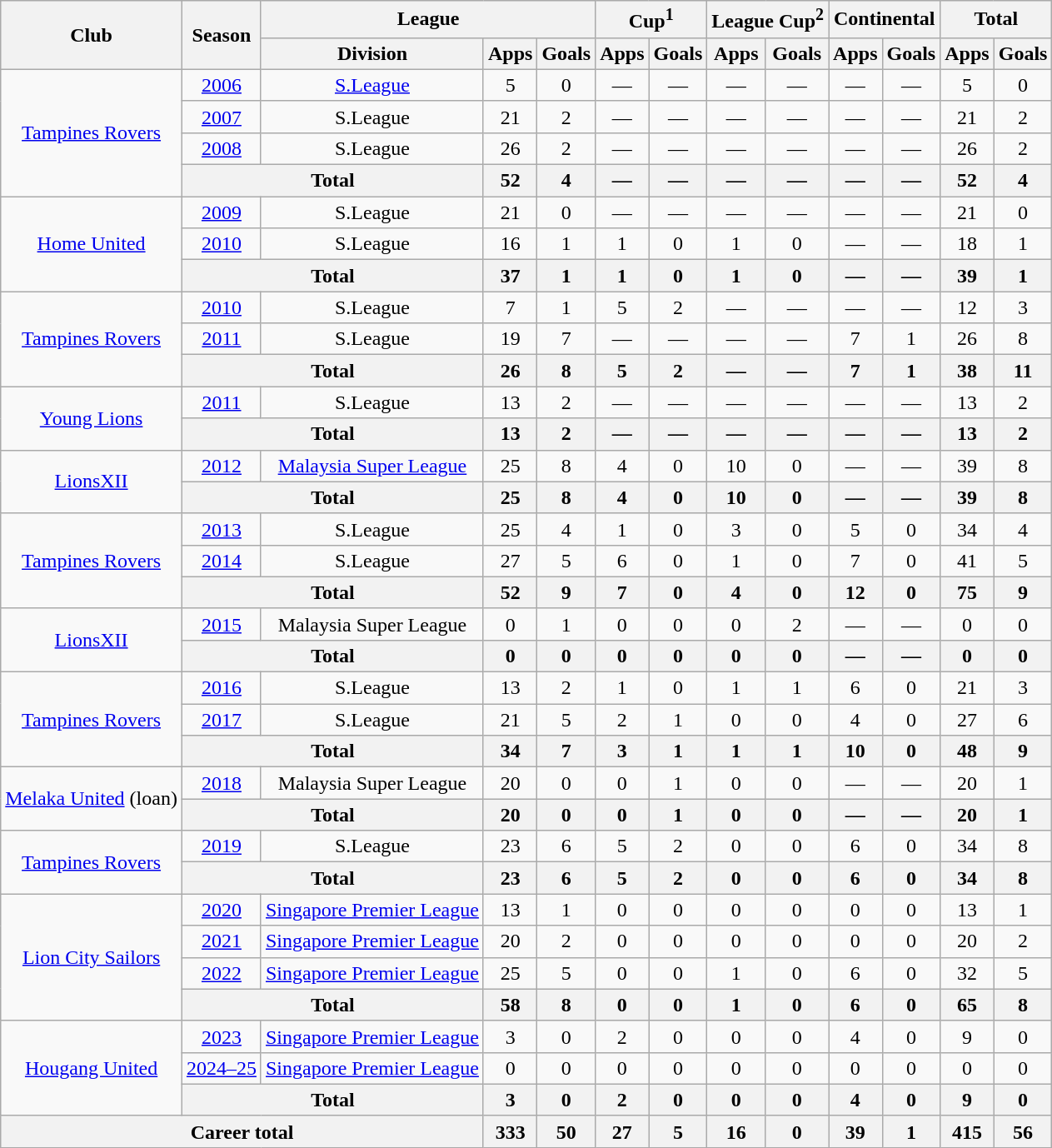<table class="wikitable" style="text-align:center">
<tr>
<th rowspan="2">Club</th>
<th rowspan="2">Season</th>
<th colspan="3">League</th>
<th colspan="2">Cup<sup>1</sup></th>
<th colspan="2">League Cup<sup>2</sup></th>
<th colspan="2">Continental</th>
<th colspan="2">Total</th>
</tr>
<tr>
<th>Division</th>
<th>Apps</th>
<th>Goals</th>
<th>Apps</th>
<th>Goals</th>
<th>Apps</th>
<th>Goals</th>
<th>Apps</th>
<th>Goals</th>
<th>Apps</th>
<th>Goals</th>
</tr>
<tr>
<td rowspan="4"><a href='#'>Tampines Rovers</a></td>
<td><a href='#'>2006</a></td>
<td><a href='#'>S.League</a></td>
<td>5</td>
<td>0</td>
<td>—</td>
<td>—</td>
<td>—</td>
<td>—</td>
<td>—</td>
<td>—</td>
<td>5</td>
<td>0</td>
</tr>
<tr>
<td><a href='#'>2007</a></td>
<td>S.League</td>
<td>21</td>
<td>2</td>
<td>—</td>
<td>—</td>
<td>—</td>
<td>—</td>
<td>—</td>
<td>—</td>
<td>21</td>
<td>2</td>
</tr>
<tr>
<td><a href='#'>2008</a></td>
<td>S.League</td>
<td>26</td>
<td>2</td>
<td>—</td>
<td>—</td>
<td>—</td>
<td>—</td>
<td>—</td>
<td>—</td>
<td>26</td>
<td>2</td>
</tr>
<tr>
<th colspan=2>Total</th>
<th>52</th>
<th>4</th>
<th>—</th>
<th>—</th>
<th>—</th>
<th>—</th>
<th>—</th>
<th>—</th>
<th>52</th>
<th>4</th>
</tr>
<tr>
<td rowspan="3"><a href='#'>Home United</a></td>
<td><a href='#'>2009</a></td>
<td>S.League</td>
<td>21</td>
<td>0</td>
<td>—</td>
<td>—</td>
<td>—</td>
<td>—</td>
<td>—</td>
<td>—</td>
<td>21</td>
<td>0</td>
</tr>
<tr>
<td><a href='#'>2010</a></td>
<td>S.League</td>
<td>16</td>
<td>1</td>
<td>1</td>
<td>0</td>
<td>1</td>
<td>0</td>
<td>—</td>
<td>—</td>
<td>18</td>
<td>1</td>
</tr>
<tr>
<th colspan=2>Total</th>
<th>37</th>
<th>1</th>
<th>1</th>
<th>0</th>
<th>1</th>
<th>0</th>
<th>—</th>
<th>—</th>
<th>39</th>
<th>1</th>
</tr>
<tr>
<td rowspan="3"><a href='#'>Tampines Rovers</a></td>
<td><a href='#'>2010</a></td>
<td>S.League</td>
<td>7</td>
<td>1</td>
<td>5</td>
<td>2</td>
<td>—</td>
<td>—</td>
<td>—</td>
<td>—</td>
<td>12</td>
<td>3</td>
</tr>
<tr>
<td><a href='#'>2011</a></td>
<td>S.League</td>
<td>19</td>
<td>7</td>
<td>—</td>
<td>—</td>
<td>—</td>
<td>—</td>
<td>7</td>
<td>1</td>
<td>26</td>
<td>8</td>
</tr>
<tr>
<th colspan=2>Total</th>
<th>26</th>
<th>8</th>
<th>5</th>
<th>2</th>
<th>—</th>
<th>—</th>
<th>7</th>
<th>1</th>
<th>38</th>
<th>11</th>
</tr>
<tr>
<td rowspan="2"><a href='#'>Young Lions</a></td>
<td><a href='#'>2011</a></td>
<td>S.League</td>
<td>13</td>
<td>2</td>
<td>—</td>
<td>—</td>
<td>—</td>
<td>—</td>
<td>—</td>
<td>—</td>
<td>13</td>
<td>2</td>
</tr>
<tr>
<th colspan=2>Total</th>
<th>13</th>
<th>2</th>
<th>—</th>
<th>—</th>
<th>—</th>
<th>—</th>
<th>—</th>
<th>—</th>
<th>13</th>
<th>2</th>
</tr>
<tr>
<td rowspan="2"><a href='#'>LionsXII</a></td>
<td><a href='#'>2012</a></td>
<td><a href='#'>Malaysia Super League</a></td>
<td>25</td>
<td>8</td>
<td>4</td>
<td>0</td>
<td>10</td>
<td>0</td>
<td>—</td>
<td>—</td>
<td>39</td>
<td>8</td>
</tr>
<tr>
<th colspan=2>Total</th>
<th>25</th>
<th>8</th>
<th>4</th>
<th>0</th>
<th>10</th>
<th>0</th>
<th>—</th>
<th>—</th>
<th>39</th>
<th>8</th>
</tr>
<tr>
<td rowspan="3"><a href='#'>Tampines Rovers</a></td>
<td><a href='#'>2013</a></td>
<td>S.League</td>
<td>25</td>
<td>4</td>
<td>1</td>
<td>0</td>
<td>3</td>
<td>0</td>
<td>5</td>
<td>0</td>
<td>34</td>
<td>4</td>
</tr>
<tr>
<td><a href='#'>2014</a></td>
<td>S.League</td>
<td>27</td>
<td>5</td>
<td>6</td>
<td>0</td>
<td>1</td>
<td>0</td>
<td>7</td>
<td>0</td>
<td>41</td>
<td>5</td>
</tr>
<tr>
<th colspan=2>Total</th>
<th>52</th>
<th>9</th>
<th>7</th>
<th>0</th>
<th>4</th>
<th>0</th>
<th>12</th>
<th>0</th>
<th>75</th>
<th>9</th>
</tr>
<tr>
<td rowspan="2"><a href='#'>LionsXII</a></td>
<td><a href='#'>2015</a></td>
<td>Malaysia Super League</td>
<td>0</td>
<td>1</td>
<td>0</td>
<td>0</td>
<td>0</td>
<td>2</td>
<td>—</td>
<td>—</td>
<td>0</td>
<td>0</td>
</tr>
<tr>
<th colspan=2>Total</th>
<th>0</th>
<th>0</th>
<th>0</th>
<th>0</th>
<th>0</th>
<th>0</th>
<th>—</th>
<th>—</th>
<th>0</th>
<th>0</th>
</tr>
<tr>
<td rowspan="3"><a href='#'>Tampines Rovers</a></td>
<td><a href='#'>2016</a></td>
<td>S.League</td>
<td>13</td>
<td>2</td>
<td>1</td>
<td>0</td>
<td>1</td>
<td>1</td>
<td>6</td>
<td>0</td>
<td>21</td>
<td>3</td>
</tr>
<tr>
<td><a href='#'>2017</a></td>
<td>S.League</td>
<td>21</td>
<td>5</td>
<td>2</td>
<td>1</td>
<td>0</td>
<td>0</td>
<td>4</td>
<td>0</td>
<td>27</td>
<td>6</td>
</tr>
<tr>
<th colspan=2>Total</th>
<th>34</th>
<th>7</th>
<th>3</th>
<th>1</th>
<th>1</th>
<th>1</th>
<th>10</th>
<th>0</th>
<th>48</th>
<th>9</th>
</tr>
<tr>
<td rowspan="2"><a href='#'>Melaka United</a> (loan)</td>
<td><a href='#'>2018</a></td>
<td>Malaysia Super League</td>
<td>20</td>
<td>0</td>
<td>0</td>
<td>1</td>
<td>0</td>
<td>0</td>
<td>—</td>
<td>—</td>
<td>20</td>
<td>1</td>
</tr>
<tr>
<th colspan=2>Total</th>
<th>20</th>
<th>0</th>
<th>0</th>
<th>1</th>
<th>0</th>
<th>0</th>
<th>—</th>
<th>—</th>
<th>20</th>
<th>1</th>
</tr>
<tr>
<td rowspan="2"><a href='#'>Tampines Rovers</a></td>
<td><a href='#'>2019</a></td>
<td>S.League</td>
<td>23</td>
<td>6</td>
<td>5</td>
<td>2</td>
<td>0</td>
<td>0</td>
<td>6</td>
<td>0</td>
<td>34</td>
<td>8</td>
</tr>
<tr>
<th colspan=2>Total</th>
<th>23</th>
<th>6</th>
<th>5</th>
<th>2</th>
<th>0</th>
<th>0</th>
<th>6</th>
<th>0</th>
<th>34</th>
<th>8</th>
</tr>
<tr>
<td rowspan="4"><a href='#'>Lion City Sailors</a></td>
<td><a href='#'>2020</a></td>
<td><a href='#'>Singapore Premier League</a></td>
<td>13</td>
<td>1</td>
<td>0</td>
<td>0</td>
<td>0</td>
<td>0</td>
<td>0</td>
<td>0</td>
<td>13</td>
<td>1</td>
</tr>
<tr>
<td><a href='#'>2021</a></td>
<td><a href='#'>Singapore Premier League</a></td>
<td>20</td>
<td>2</td>
<td>0</td>
<td>0</td>
<td>0</td>
<td>0</td>
<td>0</td>
<td>0</td>
<td>20</td>
<td>2</td>
</tr>
<tr>
<td><a href='#'>2022</a></td>
<td><a href='#'>Singapore Premier League</a></td>
<td>25</td>
<td>5</td>
<td>0</td>
<td>0</td>
<td>1</td>
<td>0</td>
<td>6</td>
<td>0</td>
<td>32</td>
<td>5</td>
</tr>
<tr>
<th colspan=2>Total</th>
<th>58</th>
<th>8</th>
<th>0</th>
<th>0</th>
<th>1</th>
<th>0</th>
<th>6</th>
<th>0</th>
<th>65</th>
<th>8</th>
</tr>
<tr>
<td rowspan="3"><a href='#'>Hougang United</a></td>
<td><a href='#'>2023</a></td>
<td><a href='#'>Singapore Premier League</a></td>
<td>3</td>
<td>0</td>
<td>2</td>
<td>0</td>
<td>0</td>
<td>0</td>
<td>4</td>
<td>0</td>
<td>9</td>
<td>0</td>
</tr>
<tr>
<td><a href='#'>2024–25</a></td>
<td><a href='#'>Singapore Premier League</a></td>
<td>0</td>
<td>0</td>
<td>0</td>
<td>0</td>
<td>0</td>
<td>0</td>
<td>0</td>
<td>0</td>
<td>0</td>
<td>0</td>
</tr>
<tr>
<th colspan=2>Total</th>
<th>3</th>
<th>0</th>
<th>2</th>
<th>0</th>
<th>0</th>
<th>0</th>
<th>4</th>
<th>0</th>
<th>9</th>
<th>0</th>
</tr>
<tr>
<th colspan="3">Career total</th>
<th>333</th>
<th>50</th>
<th>27</th>
<th>5</th>
<th>16</th>
<th>0</th>
<th>39</th>
<th>1</th>
<th>415</th>
<th>56</th>
</tr>
</table>
